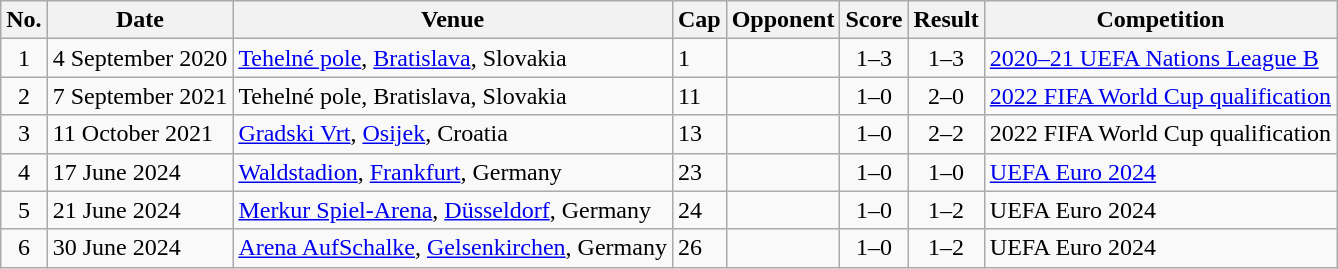<table class="wikitable sortable">
<tr>
<th scope="col">No.</th>
<th scope="col">Date</th>
<th scope="col">Venue</th>
<th scope="col">Cap</th>
<th scope="col">Opponent</th>
<th scope="col">Score</th>
<th scope="col">Result</th>
<th scope="col">Competition</th>
</tr>
<tr>
<td style="text-align:center">1</td>
<td>4 September 2020</td>
<td><a href='#'>Tehelné pole</a>, <a href='#'>Bratislava</a>, Slovakia</td>
<td>1</td>
<td></td>
<td style="text-align:center">1–3</td>
<td style="text-align:center">1–3</td>
<td><a href='#'>2020–21 UEFA Nations League B</a></td>
</tr>
<tr>
<td style="text-align:center">2</td>
<td>7 September 2021</td>
<td>Tehelné pole, Bratislava, Slovakia</td>
<td>11</td>
<td></td>
<td style="text-align:center">1–0</td>
<td style="text-align:center">2–0</td>
<td><a href='#'>2022 FIFA World Cup qualification</a></td>
</tr>
<tr>
<td style="text-align:center">3</td>
<td>11 October 2021</td>
<td><a href='#'>Gradski Vrt</a>, <a href='#'>Osijek</a>, Croatia</td>
<td>13</td>
<td></td>
<td style="text-align:center">1–0</td>
<td style="text-align:center">2–2</td>
<td>2022 FIFA World Cup qualification</td>
</tr>
<tr>
<td style="text-align:center">4</td>
<td>17 June 2024</td>
<td><a href='#'>Waldstadion</a>, <a href='#'>Frankfurt</a>, Germany</td>
<td>23</td>
<td></td>
<td style="text-align:center">1–0</td>
<td style="text-align:center">1–0</td>
<td><a href='#'>UEFA Euro 2024</a></td>
</tr>
<tr>
<td style="text-align:center">5</td>
<td>21 June 2024</td>
<td><a href='#'>Merkur Spiel-Arena</a>, <a href='#'>Düsseldorf</a>, Germany</td>
<td>24</td>
<td></td>
<td style="text-align:center">1–0</td>
<td style="text-align:center">1–2</td>
<td>UEFA Euro 2024</td>
</tr>
<tr>
<td style="text-align:center">6</td>
<td>30 June 2024</td>
<td><a href='#'>Arena AufSchalke</a>, <a href='#'>Gelsenkirchen</a>, Germany</td>
<td>26</td>
<td></td>
<td style="text-align:center">1–0</td>
<td style="text-align:center">1–2 </td>
<td>UEFA Euro 2024</td>
</tr>
</table>
